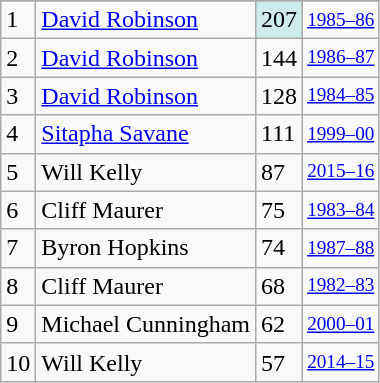<table class="wikitable">
<tr>
</tr>
<tr>
<td>1</td>
<td><a href='#'>David Robinson</a></td>
<td style="background-color:#CFECEC">207</td>
<td style="font-size:80%;"><a href='#'>1985–86</a></td>
</tr>
<tr>
<td>2</td>
<td><a href='#'>David Robinson</a></td>
<td>144</td>
<td style="font-size:80%;"><a href='#'>1986–87</a></td>
</tr>
<tr>
<td>3</td>
<td><a href='#'>David Robinson</a></td>
<td>128</td>
<td style="font-size:80%;"><a href='#'>1984–85</a></td>
</tr>
<tr>
<td>4</td>
<td><a href='#'>Sitapha Savane</a></td>
<td>111</td>
<td style="font-size:80%;"><a href='#'>1999–00</a></td>
</tr>
<tr>
<td>5</td>
<td>Will Kelly</td>
<td>87</td>
<td style="font-size:80%;"><a href='#'>2015–16</a></td>
</tr>
<tr>
<td>6</td>
<td>Cliff Maurer</td>
<td>75</td>
<td style="font-size:80%;"><a href='#'>1983–84</a></td>
</tr>
<tr>
<td>7</td>
<td>Byron Hopkins</td>
<td>74</td>
<td style="font-size:80%;"><a href='#'>1987–88</a></td>
</tr>
<tr>
<td>8</td>
<td>Cliff Maurer</td>
<td>68</td>
<td style="font-size:80%;"><a href='#'>1982–83</a></td>
</tr>
<tr>
<td>9</td>
<td>Michael Cunningham</td>
<td>62</td>
<td style="font-size:80%;"><a href='#'>2000–01</a></td>
</tr>
<tr>
<td>10</td>
<td>Will Kelly</td>
<td>57</td>
<td style="font-size:80%;"><a href='#'>2014–15</a></td>
</tr>
</table>
